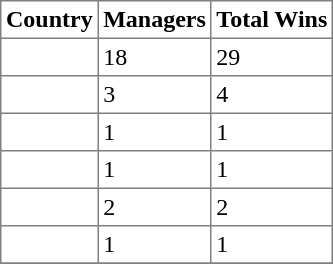<table class="toccolours sortable" border="1" cellpadding="3" style= border-collapse:collapse;">
<tr>
<th>Country</th>
<th>Managers</th>
<th>Total Wins</th>
</tr>
<tr>
<td></td>
<td>18</td>
<td>29</td>
</tr>
<tr>
<td></td>
<td>3</td>
<td>4</td>
</tr>
<tr>
<td></td>
<td>1</td>
<td>1</td>
</tr>
<tr>
<td></td>
<td>1</td>
<td>1</td>
</tr>
<tr>
<td></td>
<td>2</td>
<td>2</td>
</tr>
<tr>
<td></td>
<td>1</td>
<td>1</td>
</tr>
<tr>
</tr>
</table>
